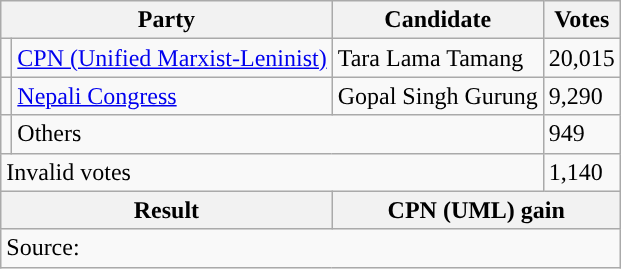<table class="wikitable">
<tr>
<th colspan="2">Party</th>
<th>Candidate</th>
<th>Votes</th>
</tr>
<tr>
<td style="background-color:"></td>
<td><a href='#'>CPN (Unified Marxist-Leninist)</a></td>
<td>Tara Lama Tamang</td>
<td>20,015</td>
</tr>
<tr>
<td style="background-color:"></td>
<td><a href='#'>Nepali Congress</a></td>
<td>Gopal Singh Gurung</td>
<td>9,290</td>
</tr>
<tr>
<td></td>
<td colspan="2">Others</td>
<td>949</td>
</tr>
<tr>
<td colspan="3">Invalid votes</td>
<td>1,140</td>
</tr>
<tr>
<th colspan="2">Result</th>
<th colspan="2">CPN (UML) gain</th>
</tr>
<tr>
<td colspan="4">Source: </td>
</tr>
</table>
